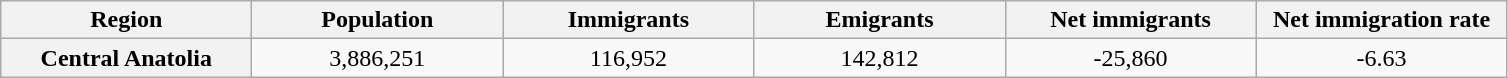<table class="wikitable">
<tr>
<th style="width:120pt;">Region</th>
<th style="width:120pt;">Population</th>
<th style="width:120pt;">Immigrants</th>
<th style="width:120pt;">Emigrants</th>
<th style="width:120pt;">Net immigrants</th>
<th style="width:120pt;">Net immigration rate</th>
</tr>
<tr>
<th style="width:120pt;">Central Anatolia</th>
<td style="text-align:center;">3,886,251</td>
<td style="text-align:center;">116,952</td>
<td style="text-align:center;">142,812</td>
<td style="text-align:center;">-25,860</td>
<td style="text-align:center;">-6.63</td>
</tr>
</table>
